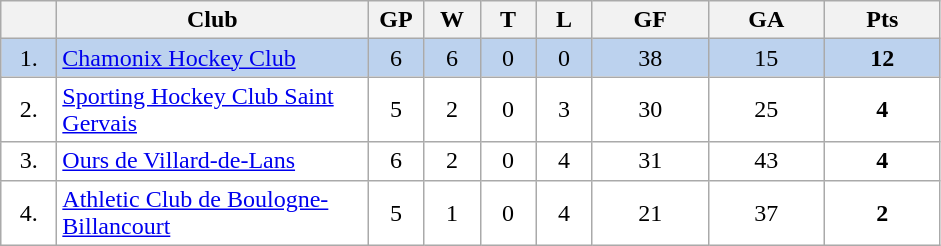<table class="wikitable">
<tr>
<th width="30"></th>
<th width="200">Club</th>
<th width="30">GP</th>
<th width="30">W</th>
<th width="30">T</th>
<th width="30">L</th>
<th width="70">GF</th>
<th width="70">GA</th>
<th width="70">Pts</th>
</tr>
<tr bgcolor="#BCD2EE" align="center">
<td>1.</td>
<td align="left"><a href='#'>Chamonix Hockey Club</a></td>
<td>6</td>
<td>6</td>
<td>0</td>
<td>0</td>
<td>38</td>
<td>15</td>
<td><strong>12</strong></td>
</tr>
<tr bgcolor="#FFFFFF" align="center">
<td>2.</td>
<td align="left"><a href='#'>Sporting Hockey Club Saint Gervais</a></td>
<td>5</td>
<td>2</td>
<td>0</td>
<td>3</td>
<td>30</td>
<td>25</td>
<td><strong>4</strong></td>
</tr>
<tr bgcolor="#FFFFFF" align="center">
<td>3.</td>
<td align="left"><a href='#'>Ours de Villard-de-Lans</a></td>
<td>6</td>
<td>2</td>
<td>0</td>
<td>4</td>
<td>31</td>
<td>43</td>
<td><strong>4</strong></td>
</tr>
<tr bgcolor="#FFFFFF" align="center">
<td>4.</td>
<td align="left"><a href='#'>Athletic Club de Boulogne-Billancourt</a></td>
<td>5</td>
<td>1</td>
<td>0</td>
<td>4</td>
<td>21</td>
<td>37</td>
<td><strong>2</strong></td>
</tr>
</table>
